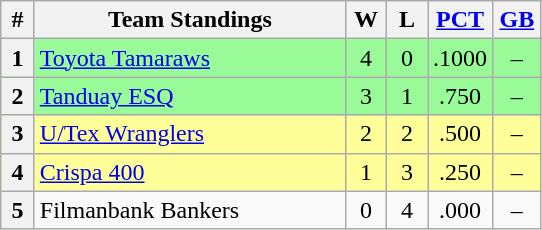<table class="wikitable" style="text-align:center;">
<tr>
<th width=15>#</th>
<th width=200>Team Standings</th>
<th width=20>W</th>
<th width=20>L</th>
<th width=35><a href='#'>PCT</a></th>
<th width=25><a href='#'>GB</a></th>
</tr>
<tr align=center bgcolor="#98fb98">
<th>1</th>
<td align=left><a href='#'>Toyota Tamaraws</a></td>
<td>4</td>
<td>0</td>
<td>.1000</td>
<td>–</td>
</tr>
<tr align=center bgcolor="#98fb98">
<th>2</th>
<td align=left><a href='#'>Tanduay ESQ</a></td>
<td>3</td>
<td>1</td>
<td>.750</td>
<td>–</td>
</tr>
<tr align=center bgcolor="#FFFF99">
<th>3</th>
<td align=left><a href='#'>U/Tex Wranglers</a></td>
<td>2</td>
<td>2</td>
<td>.500</td>
<td>–</td>
</tr>
<tr align=center bgcolor="#FFFF99">
<th>4</th>
<td align=left><a href='#'>Crispa 400</a></td>
<td>1</td>
<td>3</td>
<td>.250</td>
<td>–</td>
</tr>
<tr align=center bgcolor=>
<th>5</th>
<td align=left>Filmanbank Bankers</td>
<td>0</td>
<td>4</td>
<td>.000</td>
<td>–</td>
</tr>
</table>
